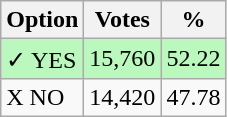<table class="wikitable">
<tr>
<th>Option</th>
<th>Votes</th>
<th>%</th>
</tr>
<tr>
<td style=background:#bbf8be>✓ YES</td>
<td style=background:#bbf8be>15,760</td>
<td style=background:#bbf8be>52.22</td>
</tr>
<tr>
<td>X NO</td>
<td>14,420</td>
<td>47.78</td>
</tr>
</table>
